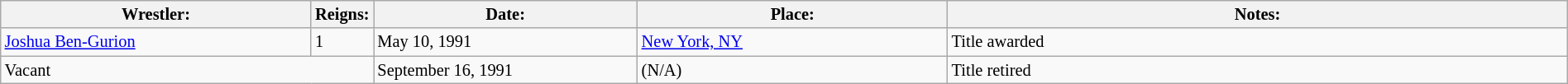<table class="sortable wikitable" style="font-size:85%; text-align:left; width:100%;">
<tr>
<th width=20%>Wrestler:</th>
<th width=3%>Reigns:</th>
<th width=17%>Date:</th>
<th width=20%>Place:</th>
<th width=40%>Notes:</th>
</tr>
<tr>
<td><a href='#'>Joshua Ben-Gurion</a></td>
<td>1</td>
<td>May 10, 1991</td>
<td><a href='#'>New York, NY</a></td>
<td>Title awarded</td>
</tr>
<tr>
<td colspan=2>Vacant</td>
<td>September 16, 1991</td>
<td>(N/A)</td>
<td>Title retired</td>
</tr>
</table>
